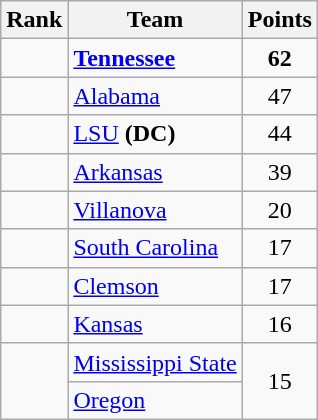<table class="wikitable sortable" style="text-align:center">
<tr>
<th>Rank</th>
<th>Team</th>
<th>Points</th>
</tr>
<tr>
<td></td>
<td align="left"><strong><a href='#'>Tennessee</a></strong></td>
<td><strong>62</strong></td>
</tr>
<tr>
<td></td>
<td align="left"><a href='#'>Alabama</a></td>
<td>47</td>
</tr>
<tr>
<td></td>
<td align="left"><a href='#'>LSU</a> <strong>(DC)</strong></td>
<td>44</td>
</tr>
<tr>
<td></td>
<td align="left"><a href='#'>Arkansas</a></td>
<td>39</td>
</tr>
<tr>
<td></td>
<td align="left"><a href='#'>Villanova</a></td>
<td>20</td>
</tr>
<tr>
<td></td>
<td align="left"><a href='#'>South Carolina</a></td>
<td>17</td>
</tr>
<tr>
<td></td>
<td align="left"><a href='#'>Clemson</a></td>
<td>17</td>
</tr>
<tr>
<td></td>
<td align="left"><a href='#'>Kansas</a></td>
<td>16</td>
</tr>
<tr>
<td rowspan=2></td>
<td align="left"><a href='#'>Mississippi State</a></td>
<td rowspan=2>15</td>
</tr>
<tr>
<td align="left"><a href='#'>Oregon</a></td>
</tr>
</table>
